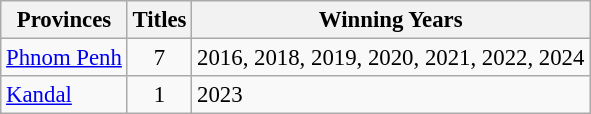<table class="wikitable" style="font-size:95%;">
<tr>
<th>Provinces</th>
<th>Titles</th>
<th>Winning Years</th>
</tr>
<tr>
<td><a href='#'>Phnom Penh</a></td>
<td align="center">7</td>
<td>2016, 2018, 2019, 2020, 2021, 2022, 2024</td>
</tr>
<tr>
<td><a href='#'>Kandal</a></td>
<td align="center">1</td>
<td>2023</td>
</tr>
</table>
